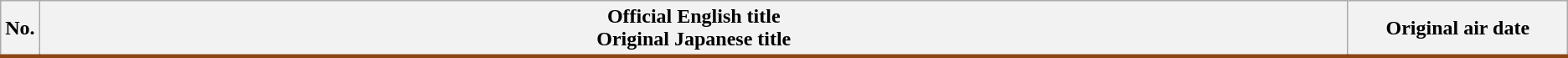<table class="wikitable">
<tr style="border-bottom: 3px solid #8B4513;">
<th style="width:1%;">No.</th>
<th>Official English title<br> Original Japanese title</th>
<th style="width:14%;">Original air date<br>











</th>
</tr>
</table>
